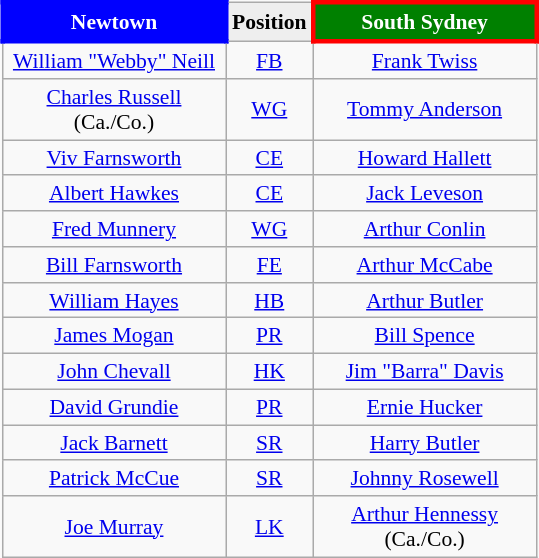<table class="wikitable" style="float:right; font-size:90%; margin-left:1em;">
<tr style="background:#f03;">
<th style="width:140px; border:3px solid blue; background: blue; color: white">Newtown</th>
<th style="width:40px; text-align:center; background:#eee; color:black;">Position</th>
<th style="width:140px; border:3px solid red; background: green; color: white">South Sydney</th>
</tr>
<tr align=center>
<td><a href='#'>William "Webby" Neill</a></td>
<td><a href='#'>FB</a></td>
<td><a href='#'>Frank Twiss</a></td>
</tr>
<tr align=center>
<td><a href='#'>Charles Russell</a> (Ca./Co.)</td>
<td><a href='#'>WG</a></td>
<td><a href='#'>Tommy Anderson</a></td>
</tr>
<tr align=center>
<td><a href='#'>Viv Farnsworth</a></td>
<td><a href='#'>CE</a></td>
<td><a href='#'>Howard Hallett</a></td>
</tr>
<tr align=center>
<td><a href='#'>Albert Hawkes</a></td>
<td><a href='#'>CE</a></td>
<td><a href='#'>Jack Leveson</a></td>
</tr>
<tr align=center>
<td><a href='#'>Fred Munnery</a></td>
<td><a href='#'>WG</a></td>
<td><a href='#'>Arthur Conlin</a></td>
</tr>
<tr align=center>
<td><a href='#'>Bill Farnsworth</a></td>
<td><a href='#'>FE</a></td>
<td><a href='#'>Arthur McCabe</a></td>
</tr>
<tr align=center>
<td><a href='#'>William Hayes</a></td>
<td><a href='#'>HB</a></td>
<td><a href='#'>Arthur Butler</a></td>
</tr>
<tr align=center>
<td><a href='#'>James Mogan</a></td>
<td><a href='#'>PR</a></td>
<td><a href='#'>Bill Spence</a></td>
</tr>
<tr align=center>
<td><a href='#'>John Chevall</a></td>
<td><a href='#'>HK</a></td>
<td><a href='#'>Jim "Barra" Davis</a></td>
</tr>
<tr align=center>
<td><a href='#'>David Grundie</a></td>
<td><a href='#'>PR</a></td>
<td><a href='#'>Ernie Hucker</a></td>
</tr>
<tr align=center>
<td><a href='#'>Jack Barnett</a></td>
<td><a href='#'>SR</a></td>
<td><a href='#'>Harry Butler</a></td>
</tr>
<tr align=center>
<td><a href='#'>Patrick McCue</a></td>
<td><a href='#'>SR</a></td>
<td><a href='#'>Johnny Rosewell</a></td>
</tr>
<tr align=center>
<td><a href='#'>Joe Murray</a></td>
<td><a href='#'>LK</a></td>
<td><a href='#'>Arthur Hennessy</a> (Ca./Co.)</td>
</tr>
</table>
